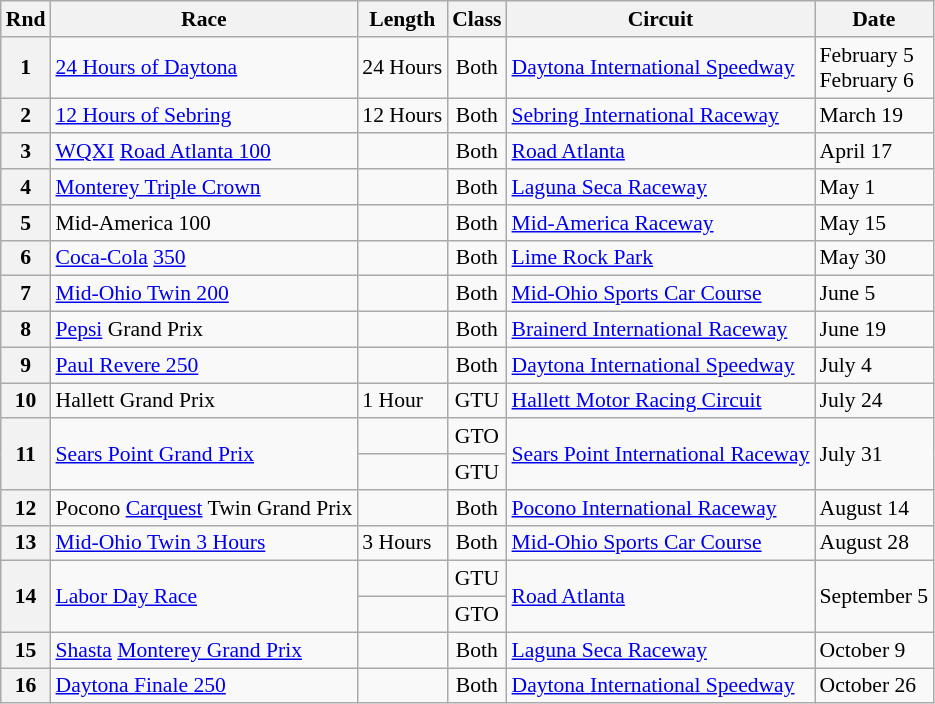<table class="wikitable" style="font-size: 90%;">
<tr>
<th>Rnd</th>
<th>Race</th>
<th>Length</th>
<th>Class</th>
<th>Circuit</th>
<th>Date</th>
</tr>
<tr>
<th>1</th>
<td><a href='#'>24 Hours of Daytona</a></td>
<td>24 Hours</td>
<td align="center">Both</td>
<td><a href='#'>Daytona International Speedway</a></td>
<td>February 5<br>February 6</td>
</tr>
<tr>
<th>2</th>
<td><a href='#'>12 Hours of Sebring</a></td>
<td>12 Hours</td>
<td align="center">Both</td>
<td><a href='#'>Sebring International Raceway</a></td>
<td>March 19</td>
</tr>
<tr>
<th>3</th>
<td><a href='#'>WQXI</a> <a href='#'>Road Atlanta 100</a></td>
<td></td>
<td align="center">Both</td>
<td><a href='#'>Road Atlanta</a></td>
<td>April 17</td>
</tr>
<tr>
<th>4</th>
<td><a href='#'>Monterey Triple Crown</a></td>
<td></td>
<td align="center">Both</td>
<td><a href='#'>Laguna Seca Raceway</a></td>
<td>May 1</td>
</tr>
<tr>
<th>5</th>
<td>Mid-America 100</td>
<td></td>
<td align="center">Both</td>
<td><a href='#'>Mid-America Raceway</a></td>
<td>May 15</td>
</tr>
<tr>
<th>6</th>
<td><a href='#'>Coca-Cola</a> <a href='#'>350</a></td>
<td></td>
<td align="center">Both</td>
<td><a href='#'>Lime Rock Park</a></td>
<td>May 30</td>
</tr>
<tr>
<th>7</th>
<td><a href='#'>Mid-Ohio Twin 200</a></td>
<td></td>
<td align="center">Both</td>
<td><a href='#'>Mid-Ohio Sports Car Course</a></td>
<td>June 5</td>
</tr>
<tr>
<th>8</th>
<td><a href='#'>Pepsi</a> Grand Prix</td>
<td></td>
<td align="center">Both</td>
<td><a href='#'>Brainerd International Raceway</a></td>
<td>June 19</td>
</tr>
<tr>
<th>9</th>
<td><a href='#'>Paul Revere 250</a></td>
<td></td>
<td align="center">Both</td>
<td><a href='#'>Daytona International Speedway</a></td>
<td>July 4</td>
</tr>
<tr>
<th>10</th>
<td>Hallett Grand Prix</td>
<td>1 Hour</td>
<td align="center">GTU</td>
<td><a href='#'>Hallett Motor Racing Circuit</a></td>
<td>July 24</td>
</tr>
<tr>
<th rowspan=2>11</th>
<td rowspan=2><a href='#'>Sears Point Grand Prix</a></td>
<td></td>
<td align="center">GTO</td>
<td rowspan=2><a href='#'>Sears Point International Raceway</a></td>
<td rowspan=2>July 31</td>
</tr>
<tr>
<td></td>
<td align="center">GTU</td>
</tr>
<tr>
<th>12</th>
<td>Pocono <a href='#'>Carquest</a> Twin Grand Prix</td>
<td></td>
<td align="center">Both</td>
<td><a href='#'>Pocono International Raceway</a></td>
<td>August 14</td>
</tr>
<tr>
<th>13</th>
<td><a href='#'>Mid-Ohio Twin 3 Hours</a></td>
<td>3 Hours</td>
<td align="center">Both</td>
<td><a href='#'>Mid-Ohio Sports Car Course</a></td>
<td>August 28</td>
</tr>
<tr>
<th rowspan=2>14</th>
<td rowspan=2><a href='#'>Labor Day Race</a></td>
<td></td>
<td align="center">GTU</td>
<td rowspan=2><a href='#'>Road Atlanta</a></td>
<td rowspan=2>September 5</td>
</tr>
<tr>
<td></td>
<td align="center">GTO</td>
</tr>
<tr>
<th>15</th>
<td><a href='#'>Shasta</a> <a href='#'>Monterey Grand Prix</a></td>
<td></td>
<td align="center">Both</td>
<td><a href='#'>Laguna Seca Raceway</a></td>
<td>October 9</td>
</tr>
<tr>
<th>16</th>
<td><a href='#'>Daytona Finale 250</a></td>
<td></td>
<td align="center">Both</td>
<td><a href='#'>Daytona International Speedway</a></td>
<td>October 26</td>
</tr>
</table>
